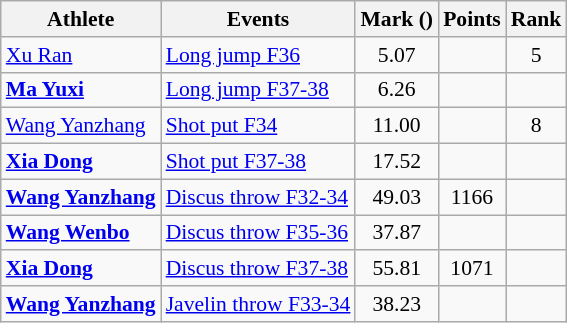<table class=wikitable  style="text-align: center; font-size:90%">
<tr>
<th>Athlete</th>
<th>Events</th>
<th>Mark ()</th>
<th>Points</th>
<th>Rank</th>
</tr>
<tr>
<td align=left><a href='#'>Xu Ran</a></td>
<td align=left><a href='#'>Long jump F36</a></td>
<td>5.07 </td>
<td></td>
<td>5</td>
</tr>
<tr>
<td align=left><strong><a href='#'>Ma Yuxi</a></strong></td>
<td align=left><a href='#'>Long jump F37-38</a></td>
<td>6.26 </td>
<td></td>
<td></td>
</tr>
<tr>
<td align=left><a href='#'>Wang Yanzhang</a></td>
<td align=left><a href='#'>Shot put F34</a></td>
<td>11.00</td>
<td></td>
<td>8</td>
</tr>
<tr>
<td align=left><strong><a href='#'>Xia Dong</a></strong></td>
<td align=left><a href='#'>Shot put F37-38</a></td>
<td>17.52 </td>
<td></td>
<td></td>
</tr>
<tr>
<td align=left><strong><a href='#'>Wang Yanzhang</a></strong></td>
<td align=left><a href='#'>Discus throw F32-34</a></td>
<td>49.03 </td>
<td>1166</td>
<td></td>
</tr>
<tr>
<td align=left><strong><a href='#'>Wang Wenbo</a></strong></td>
<td align=left><a href='#'>Discus throw F35-36</a></td>
<td>37.87</td>
<td></td>
<td></td>
</tr>
<tr>
<td align=left><strong><a href='#'>Xia Dong</a></strong></td>
<td align=left><a href='#'>Discus throw F37-38</a></td>
<td>55.81 </td>
<td>1071</td>
<td></td>
</tr>
<tr>
<td align=left><strong><a href='#'>Wang Yanzhang</a></strong></td>
<td align=left><a href='#'>Javelin throw F33-34</a></td>
<td>38.23</td>
<td></td>
<td></td>
</tr>
</table>
